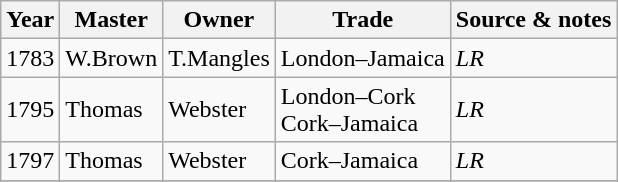<table class=" wikitable">
<tr>
<th>Year</th>
<th>Master</th>
<th>Owner</th>
<th>Trade</th>
<th>Source & notes</th>
</tr>
<tr>
<td>1783</td>
<td>W.Brown</td>
<td>T.Mangles</td>
<td>London–Jamaica</td>
<td><em>LR</em></td>
</tr>
<tr>
<td>1795</td>
<td>Thomas</td>
<td>Webster</td>
<td>London–Cork<br>Cork–Jamaica</td>
<td><em>LR</em></td>
</tr>
<tr>
<td>1797</td>
<td>Thomas</td>
<td>Webster</td>
<td>Cork–Jamaica</td>
<td><em>LR</em></td>
</tr>
<tr>
</tr>
</table>
